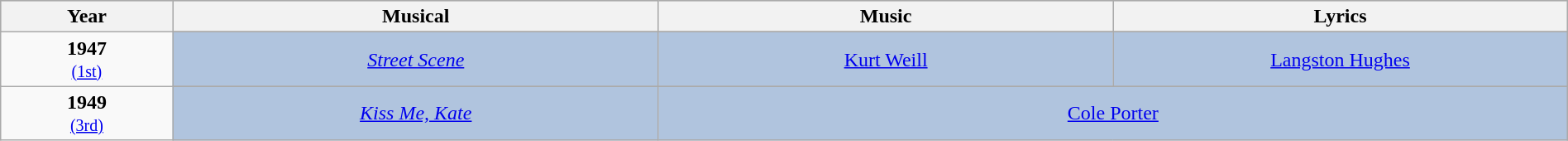<table class="wikitable" style="width:100%; text-align:center;">
<tr style="background:#bebebe;">
<th style="width:11%;">Year</th>
<th style="width:31%;">Musical</th>
<th style="width:29%;">Music</th>
<th style="width:29%;">Lyrics</th>
</tr>
<tr>
<td rowspan="2" align="center"><strong>1947</strong><br><small><a href='#'>(1st)</a></small></td>
</tr>
<tr style="background:#B0C4DE">
<td><em><a href='#'>Street Scene</a></em></td>
<td><a href='#'>Kurt Weill</a></td>
<td><a href='#'>Langston Hughes</a></td>
</tr>
<tr>
<td rowspan="2" align="center"><strong>1949</strong><br><small><a href='#'>(3rd)</a></small></td>
</tr>
<tr style="background:#B0C4DE">
<td><em><a href='#'>Kiss Me, Kate</a></em></td>
<td colspan="2"><a href='#'>Cole Porter</a></td>
</tr>
</table>
